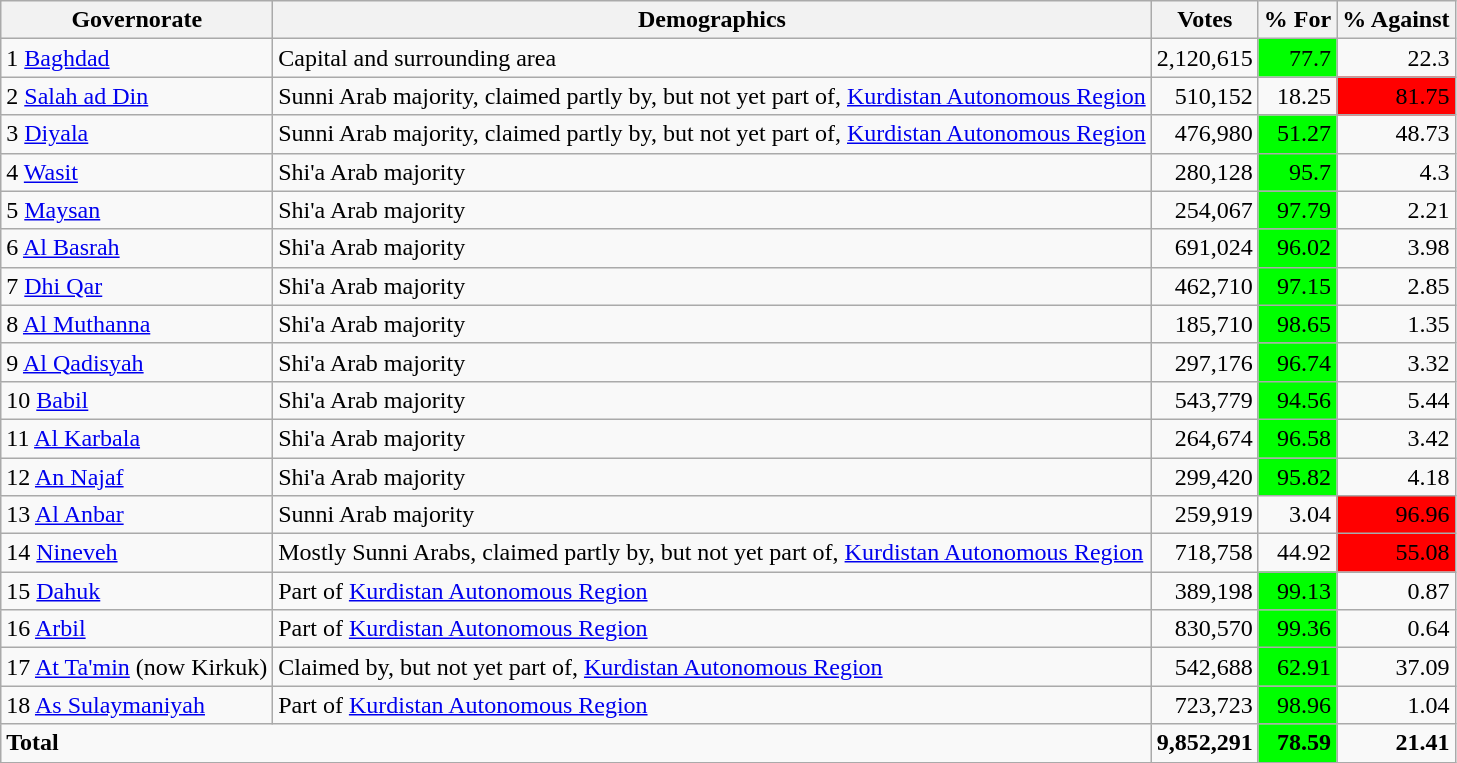<table class="wikitable sortable">
<tr>
<th>Governorate</th>
<th>Demographics</th>
<th>Votes</th>
<th>% For</th>
<th>% Against</th>
</tr>
<tr>
<td>1 <a href='#'>Baghdad</a></td>
<td>Capital and surrounding area</td>
<td align=right>2,120,615</td>
<td bgcolor=#00FF00 align=right>77.7</td>
<td align=right>22.3</td>
</tr>
<tr>
<td>2 <a href='#'>Salah ad Din</a></td>
<td>Sunni Arab majority, claimed partly by, but not yet part of, <a href='#'>Kurdistan Autonomous Region</a></td>
<td align=right>510,152</td>
<td align=right>18.25</td>
<td bgcolor=#FF0000 align=right>81.75</td>
</tr>
<tr>
<td>3 <a href='#'>Diyala</a></td>
<td>Sunni Arab majority, claimed partly by, but not yet part of, <a href='#'>Kurdistan Autonomous Region</a></td>
<td align=right>476,980</td>
<td bgcolor=#00FF00 align=right>51.27</td>
<td align=right>48.73</td>
</tr>
<tr>
<td>4 <a href='#'>Wasit</a></td>
<td>Shi'a Arab majority</td>
<td align=right>280,128</td>
<td bgcolor=#00FF00 align=right>95.7</td>
<td align=right>4.3</td>
</tr>
<tr>
<td>5 <a href='#'>Maysan</a></td>
<td>Shi'a Arab majority</td>
<td align=right>254,067</td>
<td bgcolor=#00FF00 align=right>97.79</td>
<td align=right>2.21</td>
</tr>
<tr>
<td>6 <a href='#'>Al Basrah</a></td>
<td>Shi'a Arab majority</td>
<td align=right>691,024</td>
<td bgcolor=#00FF00 align=right>96.02</td>
<td align=right>3.98</td>
</tr>
<tr>
<td>7 <a href='#'>Dhi Qar</a></td>
<td>Shi'a Arab majority</td>
<td align=right>462,710</td>
<td bgcolor=#00FF00 align=right>97.15</td>
<td align=right>2.85</td>
</tr>
<tr>
<td>8 <a href='#'>Al Muthanna</a></td>
<td>Shi'a Arab majority</td>
<td align=right>185,710</td>
<td bgcolor=#00FF00 align=right>98.65</td>
<td align=right>1.35</td>
</tr>
<tr>
<td>9 <a href='#'>Al Qadisyah</a></td>
<td>Shi'a Arab majority</td>
<td align=right>297,176</td>
<td bgcolor=#00FF00 align=right>96.74</td>
<td align=right>3.32</td>
</tr>
<tr>
<td>10 <a href='#'>Babil</a></td>
<td>Shi'a Arab majority</td>
<td align=right>543,779</td>
<td bgcolor=#00FF00 align=right>94.56</td>
<td align=right>5.44</td>
</tr>
<tr>
<td>11 <a href='#'>Al Karbala</a></td>
<td>Shi'a Arab majority</td>
<td align=right>264,674</td>
<td bgcolor=#00FF00 align=right>96.58</td>
<td align=right>3.42</td>
</tr>
<tr>
<td>12 <a href='#'>An Najaf</a></td>
<td>Shi'a Arab majority</td>
<td align=right>299,420</td>
<td bgcolor=#00FF00 align=right>95.82</td>
<td align=right>4.18</td>
</tr>
<tr>
<td>13 <a href='#'>Al Anbar</a></td>
<td>Sunni Arab majority</td>
<td align=right>259,919</td>
<td align=right>3.04</td>
<td bgcolor=#FF0000 align=right>96.96</td>
</tr>
<tr>
<td>14 <a href='#'>Nineveh</a></td>
<td>Mostly Sunni Arabs, claimed partly by, but not yet part of, <a href='#'>Kurdistan Autonomous Region</a></td>
<td align=right>718,758</td>
<td align=right>44.92</td>
<td bgcolor=#FF0000 align=right>55.08</td>
</tr>
<tr>
<td>15 <a href='#'>Dahuk</a></td>
<td>Part of <a href='#'>Kurdistan Autonomous Region</a></td>
<td align=right>389,198</td>
<td bgcolor=#00FF00 align=right>99.13</td>
<td align=right>0.87</td>
</tr>
<tr>
<td>16 <a href='#'>Arbil</a></td>
<td>Part of <a href='#'>Kurdistan Autonomous Region</a></td>
<td align=right>830,570</td>
<td bgcolor=#00FF00 align=right>99.36</td>
<td align=right>0.64</td>
</tr>
<tr>
<td>17 <a href='#'>At Ta'min</a> (now Kirkuk)</td>
<td>Claimed by, but not yet part of, <a href='#'>Kurdistan Autonomous Region</a></td>
<td align=right>542,688</td>
<td bgcolor=#00FF00 align=right>62.91</td>
<td align=right>37.09</td>
</tr>
<tr>
<td>18 <a href='#'>As Sulaymaniyah</a></td>
<td>Part of <a href='#'>Kurdistan Autonomous Region</a></td>
<td align=right>723,723</td>
<td bgcolor=#00FF00 align=right>98.96</td>
<td align=right>1.04</td>
</tr>
<tr class=sortbottom>
<td colspan=2><strong>Total</strong></td>
<td align=right><strong>9,852,291</strong></td>
<td bgcolor=#00FF00 align=right><strong>78.59</strong></td>
<td align=right><strong>21.41</strong></td>
</tr>
</table>
